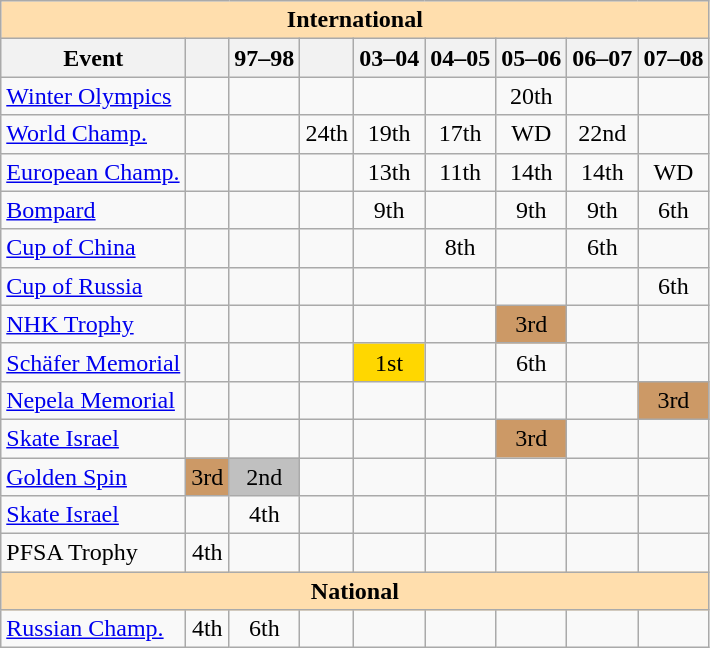<table class="wikitable" style="text-align:center">
<tr>
<th style="background-color: #ffdead; " colspan=9 align=center>International</th>
</tr>
<tr>
<th>Event</th>
<th> <br></th>
<th>97–98 <br></th>
<th> <br></th>
<th>03–04 <br></th>
<th>04–05 <br></th>
<th>05–06 <br></th>
<th>06–07 <br></th>
<th>07–08 <br></th>
</tr>
<tr>
<td align=left><a href='#'>Winter Olympics</a></td>
<td></td>
<td></td>
<td></td>
<td></td>
<td></td>
<td>20th</td>
<td></td>
<td></td>
</tr>
<tr>
<td align=left><a href='#'>World Champ.</a></td>
<td></td>
<td></td>
<td>24th</td>
<td>19th</td>
<td>17th</td>
<td>WD</td>
<td>22nd</td>
<td></td>
</tr>
<tr>
<td align=left><a href='#'>European Champ.</a></td>
<td></td>
<td></td>
<td></td>
<td>13th</td>
<td>11th</td>
<td>14th</td>
<td>14th</td>
<td>WD</td>
</tr>
<tr>
<td align=left> <a href='#'>Bompard</a></td>
<td></td>
<td></td>
<td></td>
<td>9th</td>
<td></td>
<td>9th</td>
<td>9th</td>
<td>6th</td>
</tr>
<tr>
<td align=left> <a href='#'>Cup of China</a></td>
<td></td>
<td></td>
<td></td>
<td></td>
<td>8th</td>
<td></td>
<td>6th</td>
<td></td>
</tr>
<tr>
<td align=left> <a href='#'>Cup of Russia</a></td>
<td></td>
<td></td>
<td></td>
<td></td>
<td></td>
<td></td>
<td></td>
<td>6th</td>
</tr>
<tr>
<td align=left> <a href='#'>NHK Trophy</a></td>
<td></td>
<td></td>
<td></td>
<td></td>
<td></td>
<td bgcolor=cc9966>3rd</td>
<td></td>
<td></td>
</tr>
<tr>
<td align=left><a href='#'>Schäfer Memorial</a></td>
<td></td>
<td></td>
<td></td>
<td bgcolor=gold>1st</td>
<td></td>
<td>6th</td>
<td></td>
<td></td>
</tr>
<tr>
<td align=left><a href='#'>Nepela Memorial</a></td>
<td></td>
<td></td>
<td></td>
<td></td>
<td></td>
<td></td>
<td></td>
<td bgcolor=cc9966>3rd</td>
</tr>
<tr>
<td align=left><a href='#'>Skate Israel</a></td>
<td></td>
<td></td>
<td></td>
<td></td>
<td></td>
<td bgcolor=cc9966>3rd</td>
<td></td>
<td></td>
</tr>
<tr>
<td align=left><a href='#'>Golden Spin</a></td>
<td bgcolor=cc9966>3rd</td>
<td bgcolor=silver>2nd</td>
<td></td>
<td></td>
<td></td>
<td></td>
<td></td>
<td></td>
</tr>
<tr>
<td align=left><a href='#'>Skate Israel</a></td>
<td></td>
<td>4th</td>
<td></td>
<td></td>
<td></td>
<td></td>
<td></td>
<td></td>
</tr>
<tr>
<td align=left>PFSA Trophy</td>
<td>4th</td>
<td></td>
<td></td>
<td></td>
<td></td>
<td></td>
<td></td>
<td></td>
</tr>
<tr>
<th style="background-color: #ffdead; " colspan=9 align=center>National</th>
</tr>
<tr>
<td align=left><a href='#'>Russian Champ.</a></td>
<td>4th</td>
<td>6th</td>
<td></td>
<td></td>
<td></td>
<td></td>
<td></td>
<td></td>
</tr>
</table>
